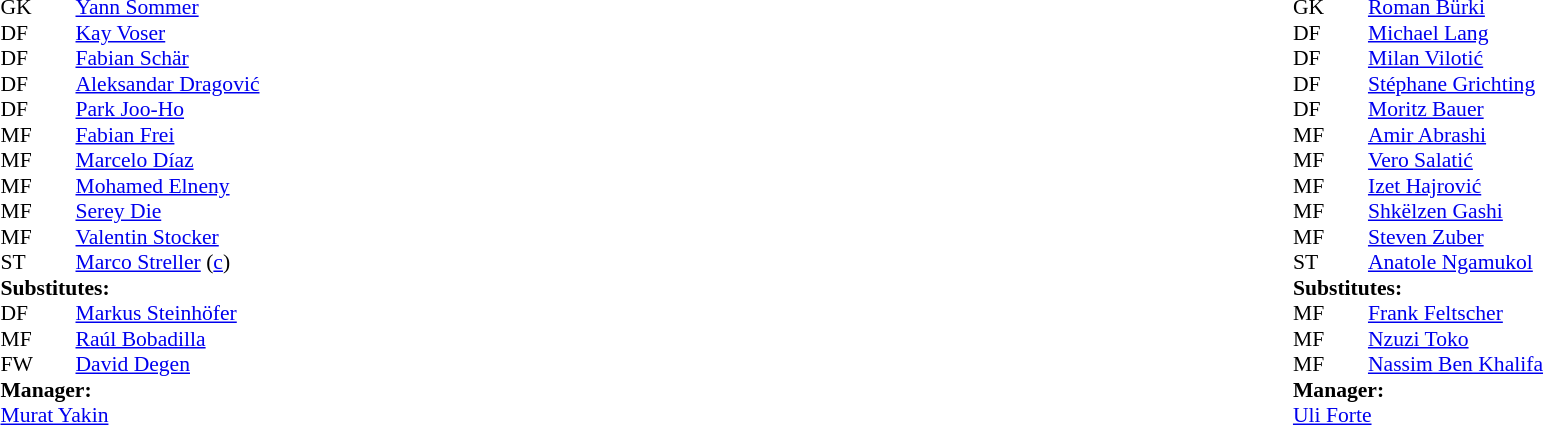<table width="100%">
<tr>
<td valign="top" width="40%"><br><table style="font-size: 90%" cellspacing="0" cellpadding="0">
<tr>
<th width="25"></th>
<th width="25"></th>
</tr>
<tr>
<td>GK</td>
<td></td>
<td> <a href='#'>Yann Sommer</a></td>
<td></td>
<td></td>
</tr>
<tr>
<td>DF</td>
<td></td>
<td> <a href='#'>Kay Voser</a></td>
<td></td>
<td></td>
</tr>
<tr>
<td>DF</td>
<td></td>
<td> <a href='#'>Fabian Schär</a></td>
<td></td>
<td></td>
</tr>
<tr>
<td>DF</td>
<td></td>
<td> <a href='#'>Aleksandar Dragović</a></td>
<td></td>
<td></td>
</tr>
<tr>
<td>DF</td>
<td></td>
<td> <a href='#'>Park Joo-Ho</a></td>
<td></td>
<td></td>
</tr>
<tr>
<td>MF</td>
<td></td>
<td> <a href='#'>Fabian Frei</a></td>
<td></td>
<td></td>
</tr>
<tr>
<td>MF</td>
<td></td>
<td> <a href='#'>Marcelo Díaz</a></td>
<td></td>
<td></td>
</tr>
<tr>
<td>MF</td>
<td></td>
<td> <a href='#'>Mohamed Elneny</a></td>
<td></td>
<td></td>
</tr>
<tr>
<td>MF</td>
<td></td>
<td> <a href='#'>Serey Die</a></td>
<td></td>
<td></td>
</tr>
<tr>
<td>MF</td>
<td></td>
<td> <a href='#'>Valentin Stocker</a></td>
<td></td>
<td></td>
</tr>
<tr>
<td>ST</td>
<td></td>
<td> <a href='#'>Marco Streller</a> (<a href='#'>c</a>)</td>
<td></td>
<td></td>
</tr>
<tr>
<td colspan=4><strong>Substitutes:</strong></td>
</tr>
<tr>
<td>DF</td>
<td></td>
<td> <a href='#'>Markus Steinhöfer</a></td>
<td></td>
<td></td>
</tr>
<tr>
<td>MF</td>
<td></td>
<td> <a href='#'>Raúl Bobadilla</a></td>
<td></td>
<td></td>
</tr>
<tr>
<td>FW</td>
<td></td>
<td> <a href='#'>David Degen</a></td>
<td></td>
<td></td>
</tr>
<tr>
<td colspan=4><strong>Manager:</strong></td>
</tr>
<tr>
<td colspan="4"> <a href='#'>Murat Yakin</a></td>
</tr>
</table>
</td>
<td valign="top"></td>
<td valign="top" width="50%"><br><table style="font-size: 90%" cellspacing="0" cellpadding="0" align=center>
<tr>
<td colspan="4"></td>
</tr>
<tr>
<th width="25"></th>
<th width="25"></th>
</tr>
<tr>
<td>GK</td>
<td></td>
<td> <a href='#'>Roman Bürki</a></td>
<td></td>
<td></td>
</tr>
<tr>
<td>DF</td>
<td></td>
<td> <a href='#'>Michael Lang</a></td>
<td></td>
<td></td>
</tr>
<tr>
<td>DF</td>
<td></td>
<td> <a href='#'>Milan Vilotić</a></td>
<td></td>
<td></td>
</tr>
<tr>
<td>DF</td>
<td></td>
<td> <a href='#'>Stéphane Grichting</a></td>
<td></td>
<td></td>
</tr>
<tr>
<td>DF</td>
<td></td>
<td> <a href='#'>Moritz Bauer</a></td>
<td></td>
<td></td>
</tr>
<tr>
<td>MF</td>
<td></td>
<td> <a href='#'>Amir Abrashi</a></td>
<td></td>
<td></td>
</tr>
<tr>
<td>MF</td>
<td></td>
<td> <a href='#'>Vero Salatić</a></td>
<td></td>
<td></td>
</tr>
<tr>
<td>MF</td>
<td></td>
<td> <a href='#'>Izet Hajrović</a></td>
<td></td>
<td></td>
</tr>
<tr>
<td>MF</td>
<td></td>
<td> <a href='#'>Shkëlzen Gashi</a></td>
<td></td>
<td></td>
</tr>
<tr>
<td>MF</td>
<td></td>
<td> <a href='#'>Steven Zuber</a></td>
<td></td>
<td></td>
</tr>
<tr>
<td>ST</td>
<td></td>
<td> <a href='#'>Anatole Ngamukol</a></td>
<td></td>
<td></td>
</tr>
<tr>
<td colspan=4><strong>Substitutes:</strong></td>
</tr>
<tr>
<td>MF</td>
<td></td>
<td> <a href='#'>Frank Feltscher</a></td>
<td></td>
<td></td>
</tr>
<tr>
<td>MF</td>
<td></td>
<td> <a href='#'>Nzuzi Toko</a></td>
<td></td>
<td></td>
</tr>
<tr>
<td>MF</td>
<td></td>
<td> <a href='#'>Nassim Ben Khalifa</a></td>
<td></td>
<td></td>
</tr>
<tr>
<td colspan=4><strong>Manager:</strong></td>
</tr>
<tr>
<td colspan="4"> <a href='#'>Uli Forte</a></td>
</tr>
</table>
</td>
</tr>
</table>
